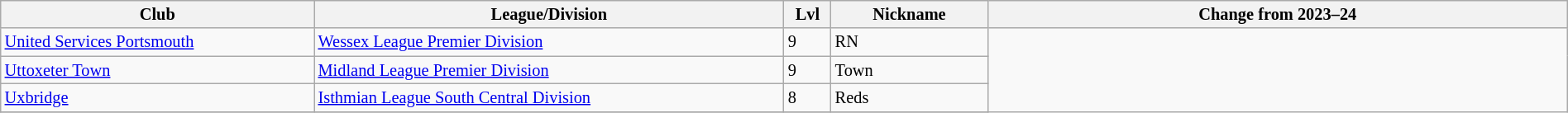<table class="wikitable sortable" width=100% style="font-size:85%">
<tr>
<th width=20%>Club</th>
<th width=30%>League/Division</th>
<th width=3%>Lvl</th>
<th width=10%>Nickname</th>
<th width=37%>Change from 2023–24</th>
</tr>
<tr>
<td><a href='#'>United Services Portsmouth</a></td>
<td><a href='#'>Wessex League Premier Division</a></td>
<td>9</td>
<td>RN</td>
</tr>
<tr>
<td><a href='#'>Uttoxeter Town</a></td>
<td><a href='#'>Midland League Premier Division</a></td>
<td>9</td>
<td>Town</td>
</tr>
<tr>
<td><a href='#'>Uxbridge</a></td>
<td><a href='#'>Isthmian League South Central Division</a></td>
<td>8</td>
<td>Reds</td>
</tr>
<tr>
</tr>
</table>
